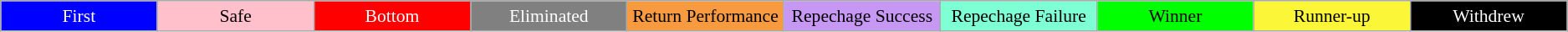<table class="wikitable" style="text-align:center; font-size: 90%;">
<tr>
<td style="background:blue; color: white; width:7%">First</td>
<td style="background:pink; width:7%">Safe</td>
<td style="background:red; color:white; width:7%">Bottom</td>
<td style="background:grey; color:white; width:7%">Eliminated</td>
<td style="background:#F89B40; width:7%">Return Performance</td>
<td style="background:#C697F3; width:7%">Repechage Success</td>
<td style="background:#7FFFD4; width:7%">Repechage Failure</td>
<td style="background:lime; width:7%">Winner</td>
<td style="background:#FCF639; width:7%; color: black;">Runner-up</td>
<td style="background:black; color:white; width:7%">Withdrew</td>
</tr>
</table>
